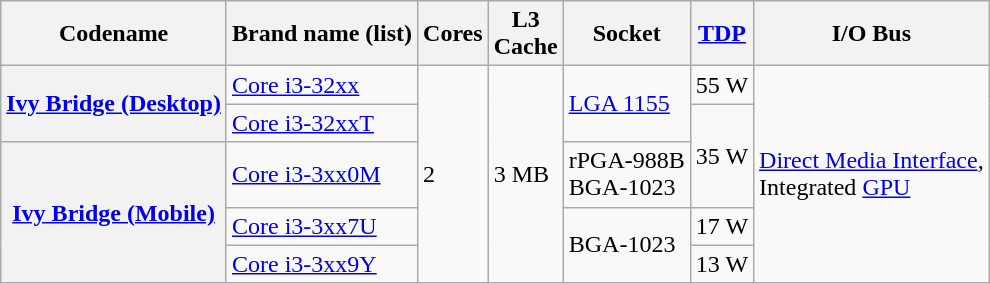<table class="wikitable">
<tr>
<th>Codename</th>
<th>Brand name (list)</th>
<th>Cores</th>
<th>L3<br>Cache</th>
<th>Socket</th>
<th><a href='#'>TDP</a></th>
<th>I/O Bus</th>
</tr>
<tr>
<th rowspan="2"><a href='#'>Ivy Bridge (Desktop)</a></th>
<td><a href='#'>Core i3-32xx</a></td>
<td rowspan="5">2</td>
<td rowspan="5">3 MB</td>
<td rowspan="2"><a href='#'>LGA 1155</a></td>
<td>55 W</td>
<td rowspan="5"><a href='#'>Direct Media Interface</a>,<br>Integrated <a href='#'>GPU</a></td>
</tr>
<tr>
<td><a href='#'>Core i3-32xxT</a></td>
<td rowspan="2">35 W</td>
</tr>
<tr>
<th rowspan="3"><a href='#'>Ivy Bridge (Mobile)</a></th>
<td><a href='#'>Core i3-3xx0M</a></td>
<td>rPGA-988B<br>BGA-1023</td>
</tr>
<tr>
<td><a href='#'>Core i3-3xx7U</a></td>
<td rowspan="2">BGA-1023</td>
<td>17 W</td>
</tr>
<tr>
<td><a href='#'>Core i3-3xx9Y</a></td>
<td>13 W</td>
</tr>
</table>
